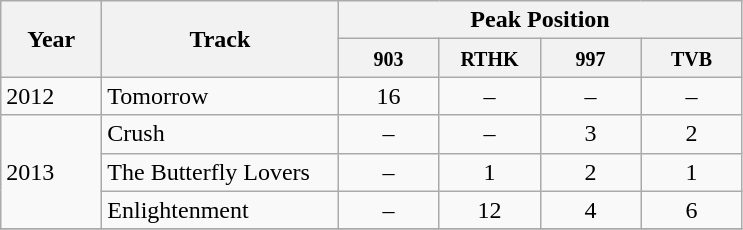<table class="wikitable">
<tr>
<th rowspan="2" style="width:60px;">Year</th>
<th rowspan="2" style="width:150px;">Track</th>
<th colspan="4">Peak Position</th>
</tr>
<tr>
<th style="width:60px;"><small>903</small></th>
<th style="width:60px;"><small>RTHK</small></th>
<th style="width:60px;"><small>997</small></th>
<th style="width:60px;"><small>TVB</small></th>
</tr>
<tr>
<td>2012</td>
<td>Tomorrow</td>
<td style="text-align:center;">16</td>
<td style="text-align:center;">–</td>
<td style="text-align:center;">–</td>
<td style="text-align:center;">–</td>
</tr>
<tr>
<td rowspan="3">2013</td>
<td>Crush</td>
<td style="text-align:center;">–</td>
<td style="text-align:center;">–</td>
<td style="text-align:center;">3</td>
<td style="text-align:center;">2</td>
</tr>
<tr>
<td>The Butterfly Lovers</td>
<td style="text-align:center;">–</td>
<td style="text-align:center;">1</td>
<td style="text-align:center;">2</td>
<td style="text-align:center;">1</td>
</tr>
<tr>
<td>Enlightenment</td>
<td style="text-align:center;">–</td>
<td style="text-align:center;">12</td>
<td style="text-align:center;">4</td>
<td style="text-align:center;">6</td>
</tr>
<tr>
</tr>
</table>
